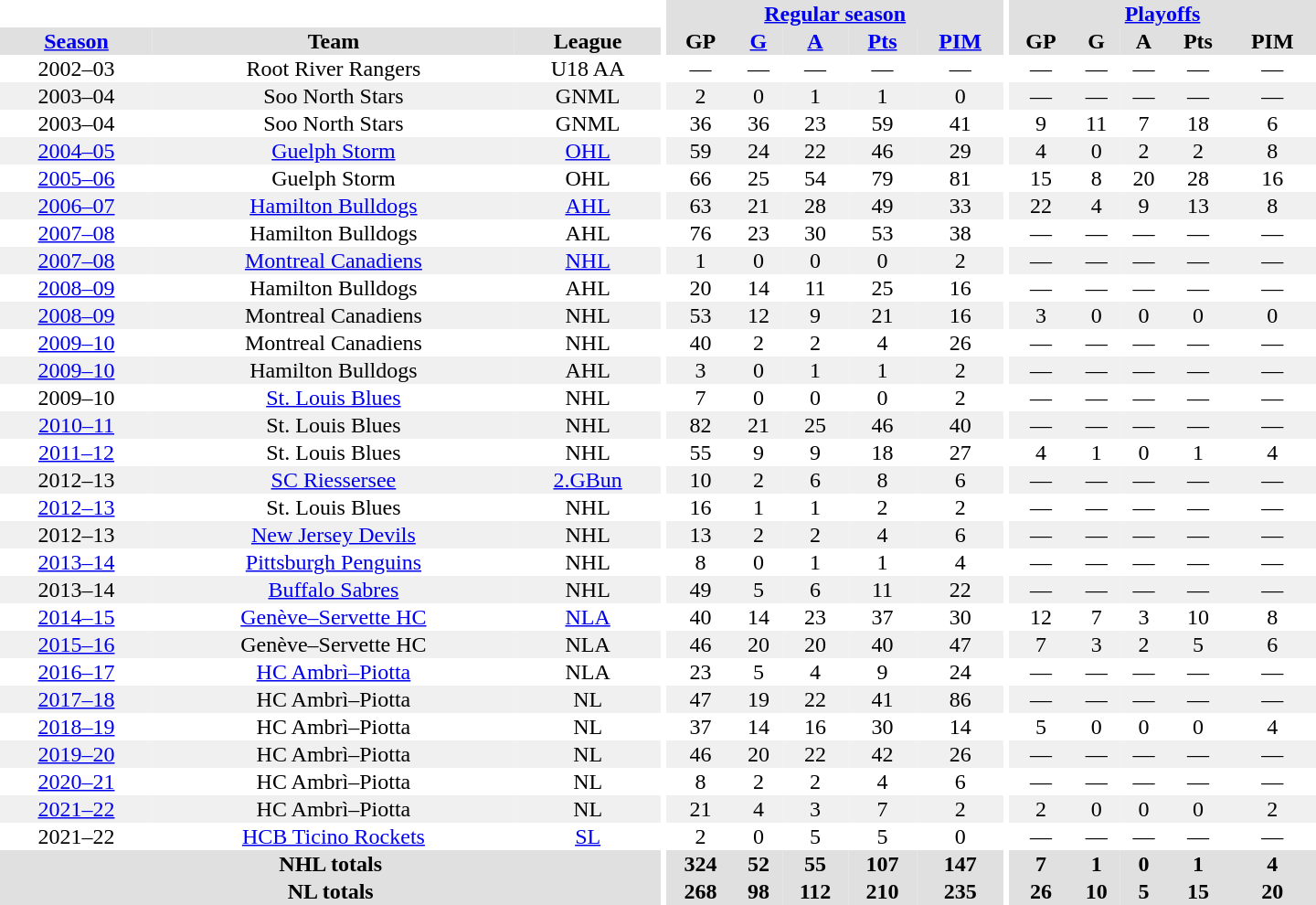<table border="0" cellpadding="1" cellspacing="0" style="text-align:center; width:60em">
<tr bgcolor="#e0e0e0">
<th colspan="3"  bgcolor="#ffffff"></th>
<th rowspan="99" bgcolor="#ffffff"></th>
<th colspan="5"><a href='#'>Regular season</a></th>
<th rowspan="99" bgcolor="#ffffff"></th>
<th colspan="5"><a href='#'>Playoffs</a></th>
</tr>
<tr bgcolor="#e0e0e0">
<th><a href='#'>Season</a></th>
<th>Team</th>
<th>League</th>
<th>GP</th>
<th><a href='#'>G</a></th>
<th><a href='#'>A</a></th>
<th><a href='#'>Pts</a></th>
<th><a href='#'>PIM</a></th>
<th>GP</th>
<th>G</th>
<th>A</th>
<th>Pts</th>
<th>PIM</th>
</tr>
<tr>
<td>2002–03</td>
<td>Root River Rangers</td>
<td>U18 AA</td>
<td>—</td>
<td>—</td>
<td>—</td>
<td>—</td>
<td>—</td>
<td>—</td>
<td>—</td>
<td>—</td>
<td>—</td>
<td>—</td>
</tr>
<tr style="background:#f0f0f0;">
<td>2003–04</td>
<td>Soo North Stars</td>
<td>GNML</td>
<td>2</td>
<td>0</td>
<td>1</td>
<td>1</td>
<td>0</td>
<td>—</td>
<td>—</td>
<td>—</td>
<td>—</td>
<td>—</td>
</tr>
<tr>
<td>2003–04</td>
<td>Soo North Stars</td>
<td>GNML</td>
<td>36</td>
<td>36</td>
<td>23</td>
<td>59</td>
<td>41</td>
<td>9</td>
<td>11</td>
<td>7</td>
<td>18</td>
<td>6</td>
</tr>
<tr style="background:#f0f0f0;">
<td><a href='#'>2004–05</a></td>
<td><a href='#'>Guelph Storm</a></td>
<td><a href='#'>OHL</a></td>
<td>59</td>
<td>24</td>
<td>22</td>
<td>46</td>
<td>29</td>
<td>4</td>
<td>0</td>
<td>2</td>
<td>2</td>
<td>8</td>
</tr>
<tr>
<td><a href='#'>2005–06</a></td>
<td>Guelph Storm</td>
<td>OHL</td>
<td>66</td>
<td>25</td>
<td>54</td>
<td>79</td>
<td>81</td>
<td>15</td>
<td>8</td>
<td>20</td>
<td>28</td>
<td>16</td>
</tr>
<tr style="background:#f0f0f0;">
<td><a href='#'>2006–07</a></td>
<td><a href='#'>Hamilton Bulldogs</a></td>
<td><a href='#'>AHL</a></td>
<td>63</td>
<td>21</td>
<td>28</td>
<td>49</td>
<td>33</td>
<td>22</td>
<td>4</td>
<td>9</td>
<td>13</td>
<td>8</td>
</tr>
<tr>
<td><a href='#'>2007–08</a></td>
<td>Hamilton Bulldogs</td>
<td>AHL</td>
<td>76</td>
<td>23</td>
<td>30</td>
<td>53</td>
<td>38</td>
<td>—</td>
<td>—</td>
<td>—</td>
<td>—</td>
<td>—</td>
</tr>
<tr style="background:#f0f0f0;">
<td><a href='#'>2007–08</a></td>
<td><a href='#'>Montreal Canadiens</a></td>
<td><a href='#'>NHL</a></td>
<td>1</td>
<td>0</td>
<td>0</td>
<td>0</td>
<td>2</td>
<td>—</td>
<td>—</td>
<td>—</td>
<td>—</td>
<td>—</td>
</tr>
<tr>
<td><a href='#'>2008–09</a></td>
<td>Hamilton Bulldogs</td>
<td>AHL</td>
<td>20</td>
<td>14</td>
<td>11</td>
<td>25</td>
<td>16</td>
<td>—</td>
<td>—</td>
<td>—</td>
<td>—</td>
<td>—</td>
</tr>
<tr style="background:#f0f0f0;">
<td><a href='#'>2008–09</a></td>
<td>Montreal Canadiens</td>
<td>NHL</td>
<td>53</td>
<td>12</td>
<td>9</td>
<td>21</td>
<td>16</td>
<td>3</td>
<td>0</td>
<td>0</td>
<td>0</td>
<td>0</td>
</tr>
<tr>
<td><a href='#'>2009–10</a></td>
<td>Montreal Canadiens</td>
<td>NHL</td>
<td>40</td>
<td>2</td>
<td>2</td>
<td>4</td>
<td>26</td>
<td>—</td>
<td>—</td>
<td>—</td>
<td>—</td>
<td>—</td>
</tr>
<tr style="background:#f0f0f0;">
<td><a href='#'>2009–10</a></td>
<td>Hamilton Bulldogs</td>
<td>AHL</td>
<td>3</td>
<td>0</td>
<td>1</td>
<td>1</td>
<td>2</td>
<td>—</td>
<td>—</td>
<td>—</td>
<td>—</td>
<td>—</td>
</tr>
<tr>
<td>2009–10</td>
<td><a href='#'>St. Louis Blues</a></td>
<td>NHL</td>
<td>7</td>
<td>0</td>
<td>0</td>
<td>0</td>
<td>2</td>
<td>—</td>
<td>—</td>
<td>—</td>
<td>—</td>
<td>—</td>
</tr>
<tr style="background:#f0f0f0;">
<td><a href='#'>2010–11</a></td>
<td>St. Louis Blues</td>
<td>NHL</td>
<td>82</td>
<td>21</td>
<td>25</td>
<td>46</td>
<td>40</td>
<td>—</td>
<td>—</td>
<td>—</td>
<td>—</td>
<td>—</td>
</tr>
<tr>
<td><a href='#'>2011–12</a></td>
<td>St. Louis Blues</td>
<td>NHL</td>
<td>55</td>
<td>9</td>
<td>9</td>
<td>18</td>
<td>27</td>
<td>4</td>
<td>1</td>
<td>0</td>
<td>1</td>
<td>4</td>
</tr>
<tr style="background:#f0f0f0;">
<td>2012–13</td>
<td><a href='#'>SC Riessersee</a></td>
<td><a href='#'>2.GBun</a></td>
<td>10</td>
<td>2</td>
<td>6</td>
<td>8</td>
<td>6</td>
<td>—</td>
<td>—</td>
<td>—</td>
<td>—</td>
<td>—</td>
</tr>
<tr>
<td><a href='#'>2012–13</a></td>
<td>St. Louis Blues</td>
<td>NHL</td>
<td>16</td>
<td>1</td>
<td>1</td>
<td>2</td>
<td>2</td>
<td>—</td>
<td>—</td>
<td>—</td>
<td>—</td>
<td>—</td>
</tr>
<tr style="background:#f0f0f0;">
<td>2012–13</td>
<td><a href='#'>New Jersey Devils</a></td>
<td>NHL</td>
<td>13</td>
<td>2</td>
<td>2</td>
<td>4</td>
<td>6</td>
<td>—</td>
<td>—</td>
<td>—</td>
<td>—</td>
<td>—</td>
</tr>
<tr>
<td><a href='#'>2013–14</a></td>
<td><a href='#'>Pittsburgh Penguins</a></td>
<td>NHL</td>
<td>8</td>
<td>0</td>
<td>1</td>
<td>1</td>
<td>4</td>
<td>—</td>
<td>—</td>
<td>—</td>
<td>—</td>
<td>—</td>
</tr>
<tr style="background:#f0f0f0;">
<td>2013–14</td>
<td><a href='#'>Buffalo Sabres</a></td>
<td>NHL</td>
<td>49</td>
<td>5</td>
<td>6</td>
<td>11</td>
<td>22</td>
<td>—</td>
<td>—</td>
<td>—</td>
<td>—</td>
<td>—</td>
</tr>
<tr>
<td><a href='#'>2014–15</a></td>
<td><a href='#'>Genève–Servette HC</a></td>
<td><a href='#'>NLA</a></td>
<td>40</td>
<td>14</td>
<td>23</td>
<td>37</td>
<td>30</td>
<td>12</td>
<td>7</td>
<td>3</td>
<td>10</td>
<td>8</td>
</tr>
<tr style="background:#f0f0f0;">
<td><a href='#'>2015–16</a></td>
<td>Genève–Servette HC</td>
<td>NLA</td>
<td>46</td>
<td>20</td>
<td>20</td>
<td>40</td>
<td>47</td>
<td>7</td>
<td>3</td>
<td>2</td>
<td>5</td>
<td>6</td>
</tr>
<tr>
<td><a href='#'>2016–17</a></td>
<td><a href='#'>HC Ambrì–Piotta</a></td>
<td>NLA</td>
<td>23</td>
<td>5</td>
<td>4</td>
<td>9</td>
<td>24</td>
<td>—</td>
<td>—</td>
<td>—</td>
<td>—</td>
<td>—</td>
</tr>
<tr style="background:#f0f0f0;">
<td><a href='#'>2017–18</a></td>
<td>HC Ambrì–Piotta</td>
<td>NL</td>
<td>47</td>
<td>19</td>
<td>22</td>
<td>41</td>
<td>86</td>
<td>—</td>
<td>—</td>
<td>—</td>
<td>—</td>
<td>—</td>
</tr>
<tr>
<td><a href='#'>2018–19</a></td>
<td>HC Ambrì–Piotta</td>
<td>NL</td>
<td>37</td>
<td>14</td>
<td>16</td>
<td>30</td>
<td>14</td>
<td>5</td>
<td>0</td>
<td>0</td>
<td>0</td>
<td>4</td>
</tr>
<tr style="background:#f0f0f0;">
<td><a href='#'>2019–20</a></td>
<td>HC Ambrì–Piotta</td>
<td>NL</td>
<td>46</td>
<td>20</td>
<td>22</td>
<td>42</td>
<td>26</td>
<td>—</td>
<td>—</td>
<td>—</td>
<td>—</td>
<td>—</td>
</tr>
<tr>
<td><a href='#'>2020–21</a></td>
<td>HC Ambrì–Piotta</td>
<td>NL</td>
<td>8</td>
<td>2</td>
<td>2</td>
<td>4</td>
<td>6</td>
<td>—</td>
<td>—</td>
<td>—</td>
<td>—</td>
<td>—</td>
</tr>
<tr style="background:#f0f0f0;">
<td><a href='#'>2021–22</a></td>
<td>HC Ambrì–Piotta</td>
<td>NL</td>
<td>21</td>
<td>4</td>
<td>3</td>
<td>7</td>
<td>2</td>
<td>2</td>
<td>0</td>
<td>0</td>
<td>0</td>
<td>2</td>
</tr>
<tr>
<td>2021–22</td>
<td><a href='#'>HCB Ticino Rockets</a></td>
<td><a href='#'>SL</a></td>
<td>2</td>
<td>0</td>
<td>5</td>
<td>5</td>
<td>0</td>
<td>—</td>
<td>—</td>
<td>—</td>
<td>—</td>
<td>—</td>
</tr>
<tr style="background:#e0e0e0;">
<th colspan="3">NHL totals</th>
<th>324</th>
<th>52</th>
<th>55</th>
<th>107</th>
<th>147</th>
<th>7</th>
<th>1</th>
<th>0</th>
<th>1</th>
<th>4</th>
</tr>
<tr style="background:#e0e0e0;">
<th colspan="3">NL totals</th>
<th>268</th>
<th>98</th>
<th>112</th>
<th>210</th>
<th>235</th>
<th>26</th>
<th>10</th>
<th>5</th>
<th>15</th>
<th>20</th>
</tr>
</table>
